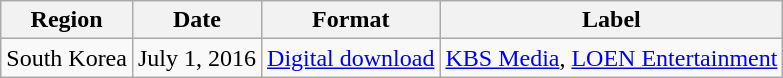<table class="wikitable">
<tr>
<th>Region</th>
<th>Date</th>
<th>Format</th>
<th>Label</th>
</tr>
<tr>
<td>South Korea</td>
<td>July 1, 2016</td>
<td><a href='#'>Digital download</a></td>
<td><a href='#'>KBS Media</a>, <a href='#'>LOEN Entertainment</a></td>
</tr>
</table>
